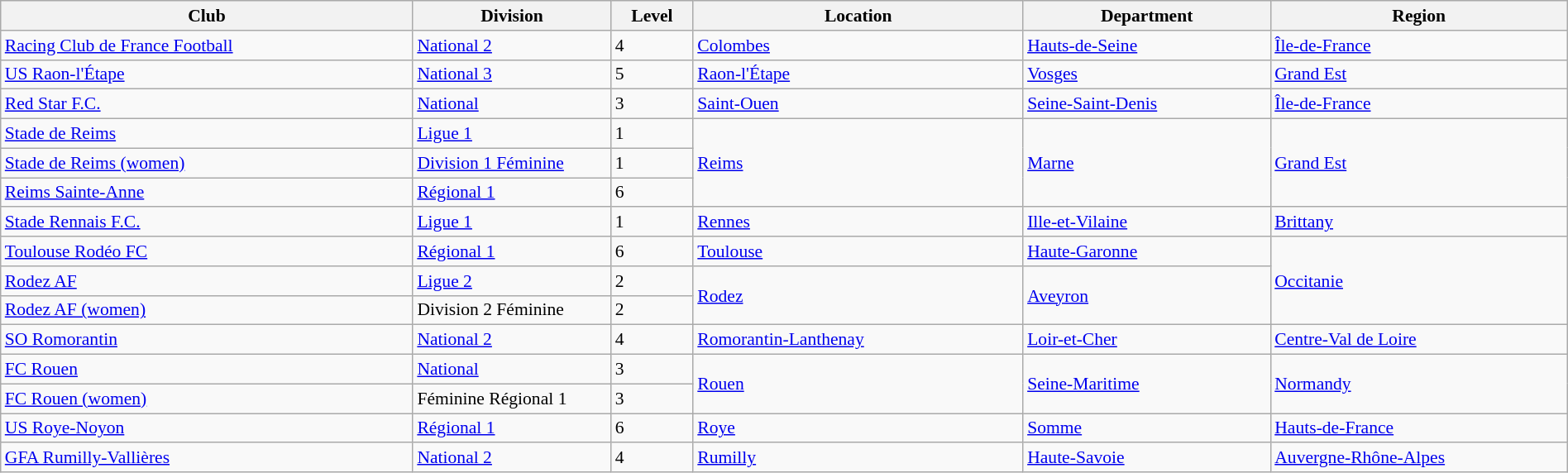<table class="wikitable sortable" width=100% style="font-size:90%">
<tr>
<th width=25%>Club</th>
<th width=12%>Division</th>
<th width=5%>Level</th>
<th width=20%>Location</th>
<th width=15%>Department</th>
<th width=18%>Region</th>
</tr>
<tr>
<td><a href='#'>Racing Club de France Football</a></td>
<td><a href='#'>National 2</a></td>
<td>4</td>
<td><a href='#'>Colombes</a></td>
<td><a href='#'>Hauts-de-Seine</a></td>
<td><a href='#'>Île-de-France</a></td>
</tr>
<tr>
<td><a href='#'>US Raon-l'Étape</a></td>
<td><a href='#'>National 3</a></td>
<td>5</td>
<td><a href='#'>Raon-l'Étape</a></td>
<td><a href='#'>Vosges</a></td>
<td><a href='#'>Grand Est</a></td>
</tr>
<tr>
<td><a href='#'>Red Star F.C.</a></td>
<td><a href='#'>National</a></td>
<td>3</td>
<td><a href='#'>Saint-Ouen</a></td>
<td><a href='#'>Seine-Saint-Denis</a></td>
<td><a href='#'>Île-de-France</a></td>
</tr>
<tr>
<td><a href='#'>Stade de Reims</a></td>
<td><a href='#'>Ligue 1</a></td>
<td>1</td>
<td rowspan="3"><a href='#'>Reims</a></td>
<td rowspan="3"><a href='#'>Marne</a></td>
<td rowspan="3"><a href='#'>Grand Est</a></td>
</tr>
<tr>
<td><a href='#'>Stade de Reims (women)</a></td>
<td><a href='#'>Division 1 Féminine</a></td>
<td>1</td>
</tr>
<tr>
<td><a href='#'>Reims Sainte-Anne</a></td>
<td><a href='#'>Régional 1</a></td>
<td>6</td>
</tr>
<tr>
<td><a href='#'>Stade Rennais F.C.</a></td>
<td><a href='#'>Ligue 1</a></td>
<td>1</td>
<td><a href='#'>Rennes</a></td>
<td><a href='#'>Ille-et-Vilaine</a></td>
<td><a href='#'>Brittany</a></td>
</tr>
<tr>
<td><a href='#'>Toulouse Rodéo FC</a></td>
<td><a href='#'>Régional 1</a></td>
<td>6</td>
<td><a href='#'>Toulouse</a></td>
<td><a href='#'>Haute-Garonne</a></td>
<td rowspan="3"><a href='#'>Occitanie</a></td>
</tr>
<tr>
<td><a href='#'>Rodez AF</a></td>
<td><a href='#'>Ligue 2</a></td>
<td>2</td>
<td rowspan="2"><a href='#'>Rodez</a></td>
<td rowspan="2"><a href='#'>Aveyron</a></td>
</tr>
<tr>
<td><a href='#'>Rodez AF (women)</a></td>
<td>Division 2 Féminine</td>
<td>2</td>
</tr>
<tr>
<td><a href='#'>SO Romorantin</a></td>
<td><a href='#'>National 2</a></td>
<td>4</td>
<td><a href='#'>Romorantin-Lanthenay</a></td>
<td><a href='#'>Loir-et-Cher</a></td>
<td><a href='#'>Centre-Val de Loire</a></td>
</tr>
<tr>
<td><a href='#'>FC Rouen</a></td>
<td><a href='#'>National</a></td>
<td>3</td>
<td rowspan="2"><a href='#'>Rouen</a></td>
<td rowspan="2"><a href='#'>Seine-Maritime</a></td>
<td rowspan="2"><a href='#'>Normandy</a></td>
</tr>
<tr>
<td><a href='#'>FC Rouen (women)</a></td>
<td>Féminine Régional 1</td>
<td>3</td>
</tr>
<tr>
<td><a href='#'>US Roye-Noyon</a></td>
<td><a href='#'>Régional 1</a></td>
<td>6</td>
<td><a href='#'>Roye</a></td>
<td><a href='#'>Somme</a></td>
<td><a href='#'>Hauts-de-France</a></td>
</tr>
<tr>
<td><a href='#'>GFA Rumilly-Vallières</a></td>
<td><a href='#'>National 2</a></td>
<td>4</td>
<td><a href='#'>Rumilly</a></td>
<td><a href='#'>Haute-Savoie</a></td>
<td><a href='#'>Auvergne-Rhône-Alpes</a></td>
</tr>
</table>
